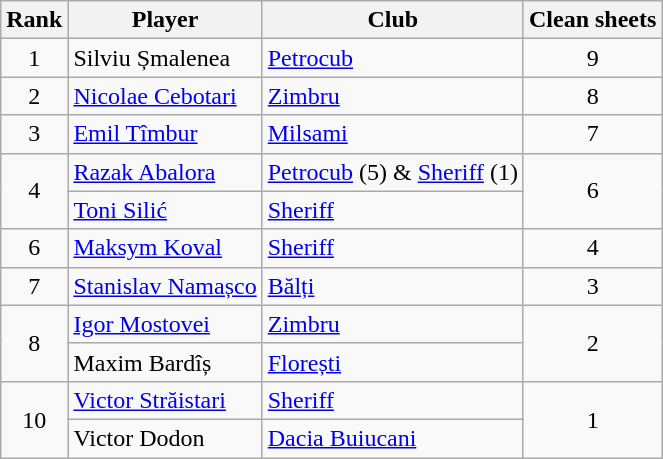<table class="wikitable" style="text-align:center">
<tr>
<th>Rank</th>
<th>Player</th>
<th>Club</th>
<th>Clean sheets</th>
</tr>
<tr>
<td rowspan=1>1</td>
<td align="left"> Silviu Șmalenea</td>
<td align="left"><a href='#'>Petrocub</a></td>
<td rowspan=1>9</td>
</tr>
<tr>
<td rowspan=1>2</td>
<td align="left"> <a href='#'>Nicolae Cebotari</a></td>
<td align="left"><a href='#'>Zimbru</a></td>
<td rowspan=1>8</td>
</tr>
<tr>
<td rowspan=1>3</td>
<td align="left"> <a href='#'>Emil Tîmbur</a></td>
<td align="left"><a href='#'>Milsami</a></td>
<td rowspan=1>7</td>
</tr>
<tr>
<td rowspan=2>4</td>
<td align="left"> <a href='#'>Razak Abalora</a></td>
<td align="left"><a href='#'>Petrocub</a> (5) & <a href='#'>Sheriff</a> (1)</td>
<td rowspan=2>6</td>
</tr>
<tr>
<td align="left"> <a href='#'>Toni Silić</a></td>
<td align="left"><a href='#'>Sheriff</a></td>
</tr>
<tr>
<td rowspan=1>6</td>
<td align="left"> <a href='#'>Maksym Koval</a></td>
<td align="left"><a href='#'>Sheriff</a></td>
<td rowspan=1>4</td>
</tr>
<tr>
<td rowspan=1>7</td>
<td align="left"> <a href='#'>Stanislav Namașco</a></td>
<td align="left"><a href='#'>Bălți</a></td>
<td rowspan=1>3</td>
</tr>
<tr>
<td rowspan=2>8</td>
<td align="left"> <a href='#'>Igor Mostovei</a></td>
<td align="left"><a href='#'>Zimbru</a></td>
<td rowspan=2>2</td>
</tr>
<tr>
<td align="left"> Maxim Bardîș</td>
<td align="left"><a href='#'>Florești</a></td>
</tr>
<tr>
<td rowspan=2>10</td>
<td align="left"> <a href='#'>Victor Străistari</a></td>
<td align="left"><a href='#'>Sheriff</a></td>
<td rowspan=2>1</td>
</tr>
<tr>
<td align="left"> Victor Dodon</td>
<td align="left"><a href='#'>Dacia Buiucani</a></td>
</tr>
</table>
